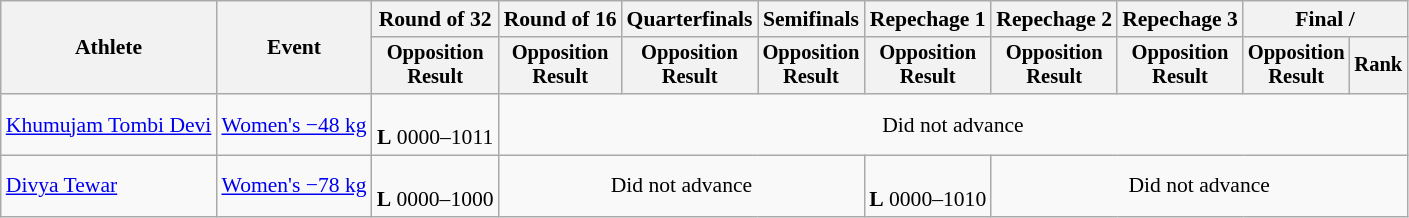<table class="wikitable" style="font-size:90%">
<tr>
<th rowspan="2">Athlete</th>
<th rowspan="2">Event</th>
<th>Round of 32</th>
<th>Round of 16</th>
<th>Quarterfinals</th>
<th>Semifinals</th>
<th>Repechage 1</th>
<th>Repechage 2</th>
<th>Repechage 3</th>
<th colspan=2>Final / </th>
</tr>
<tr style="font-size:95%">
<th>Opposition<br>Result</th>
<th>Opposition<br>Result</th>
<th>Opposition<br>Result</th>
<th>Opposition<br>Result</th>
<th>Opposition<br>Result</th>
<th>Opposition<br>Result</th>
<th>Opposition<br>Result</th>
<th>Opposition<br>Result</th>
<th>Rank</th>
</tr>
<tr align=center>
<td align=left><a href='#'>Khumujam Tombi Devi</a></td>
<td align=left><a href='#'>Women's −48 kg</a></td>
<td><br><strong>L</strong> 0000–1011</td>
<td colspan=8>Did not advance</td>
</tr>
<tr align=center>
<td align=left><a href='#'>Divya Tewar</a></td>
<td align=left><a href='#'>Women's −78 kg</a></td>
<td><br><strong>L</strong> 0000–1000</td>
<td colspan=3>Did not advance</td>
<td><br><strong>L</strong> 0000–1010</td>
<td colspan=4>Did not advance</td>
</tr>
</table>
